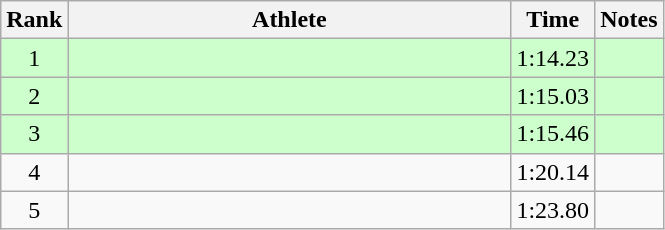<table class="wikitable" style="text-align:center">
<tr>
<th>Rank</th>
<th Style="width:18em">Athlete</th>
<th>Time</th>
<th>Notes</th>
</tr>
<tr style="background:#cfc">
<td>1</td>
<td style="text-align:left"></td>
<td>1:14.23</td>
<td></td>
</tr>
<tr style="background:#cfc">
<td>2</td>
<td style="text-align:left"></td>
<td>1:15.03</td>
<td></td>
</tr>
<tr style="background:#cfc">
<td>3</td>
<td style="text-align:left"></td>
<td>1:15.46</td>
<td></td>
</tr>
<tr>
<td>4</td>
<td style="text-align:left"></td>
<td>1:20.14</td>
<td></td>
</tr>
<tr>
<td>5</td>
<td style="text-align:left"></td>
<td>1:23.80</td>
<td></td>
</tr>
</table>
